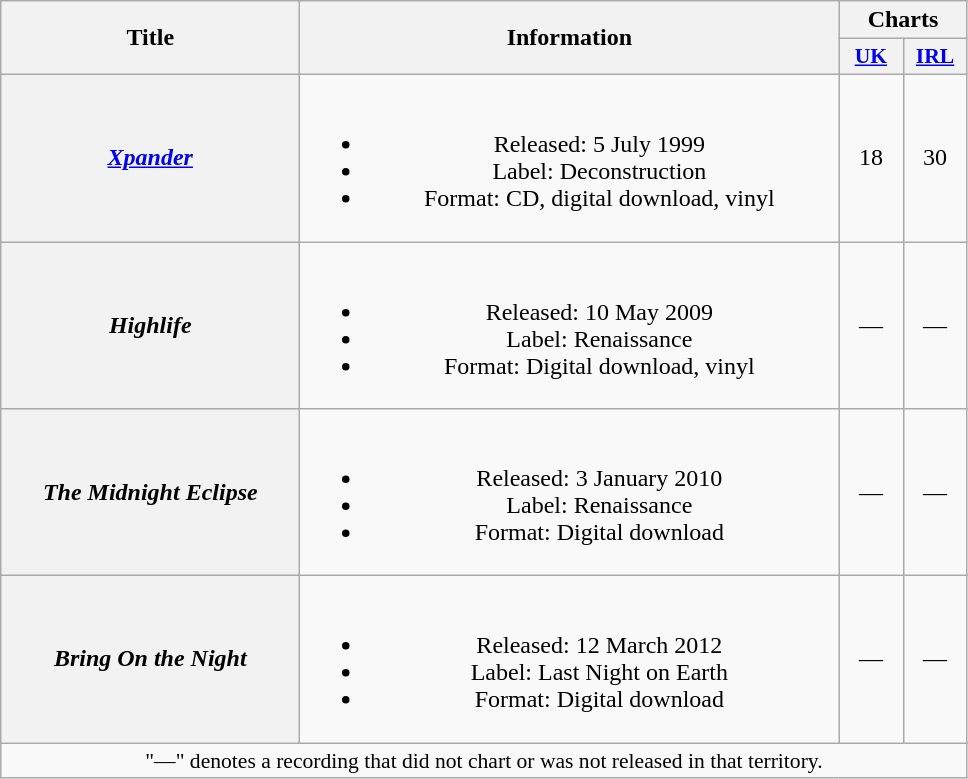<table class="wikitable plainrowheaders" style="text-align:center;">
<tr>
<th scope="col" style="width:12em;" rowspan="2">Title</th>
<th scope="col" style="width:22em;" rowspan="2">Information</th>
<th scope="col" colspan="2">Charts</th>
</tr>
<tr>
<th scope="col" style="width:2.5em;font-size:90%;"><a href='#'>UK</a><br></th>
<th scope="col" style="width:2.5em;font-size:90%;"><a href='#'>IRL</a><br></th>
</tr>
<tr>
<th scope="row"><em><a href='#'>Xpander</a></em></th>
<td><br><ul><li>Released: 5 July 1999</li><li>Label: Deconstruction</li><li>Format: CD, digital download, vinyl</li></ul></td>
<td>18</td>
<td>30</td>
</tr>
<tr>
<th scope="row"><em>Highlife</em><br></th>
<td><br><ul><li>Released: 10 May 2009</li><li>Label: Renaissance</li><li>Format: Digital download, vinyl</li></ul></td>
<td>—</td>
<td>—</td>
</tr>
<tr>
<th scope="row"><em>The Midnight Eclipse</em><br></th>
<td><br><ul><li>Released: 3 January 2010</li><li>Label: Renaissance</li><li>Format: Digital download</li></ul></td>
<td>—</td>
<td>—</td>
</tr>
<tr>
<th scope="row"><em>Bring On the Night</em><br></th>
<td><br><ul><li>Released: 12 March 2012</li><li>Label: Last Night on Earth</li><li>Format: Digital download</li></ul></td>
<td>—</td>
<td>—</td>
</tr>
<tr>
<td colspan="8" style="font-size:90%">"—" denotes a recording that did not chart or was not released in that territory.</td>
</tr>
</table>
